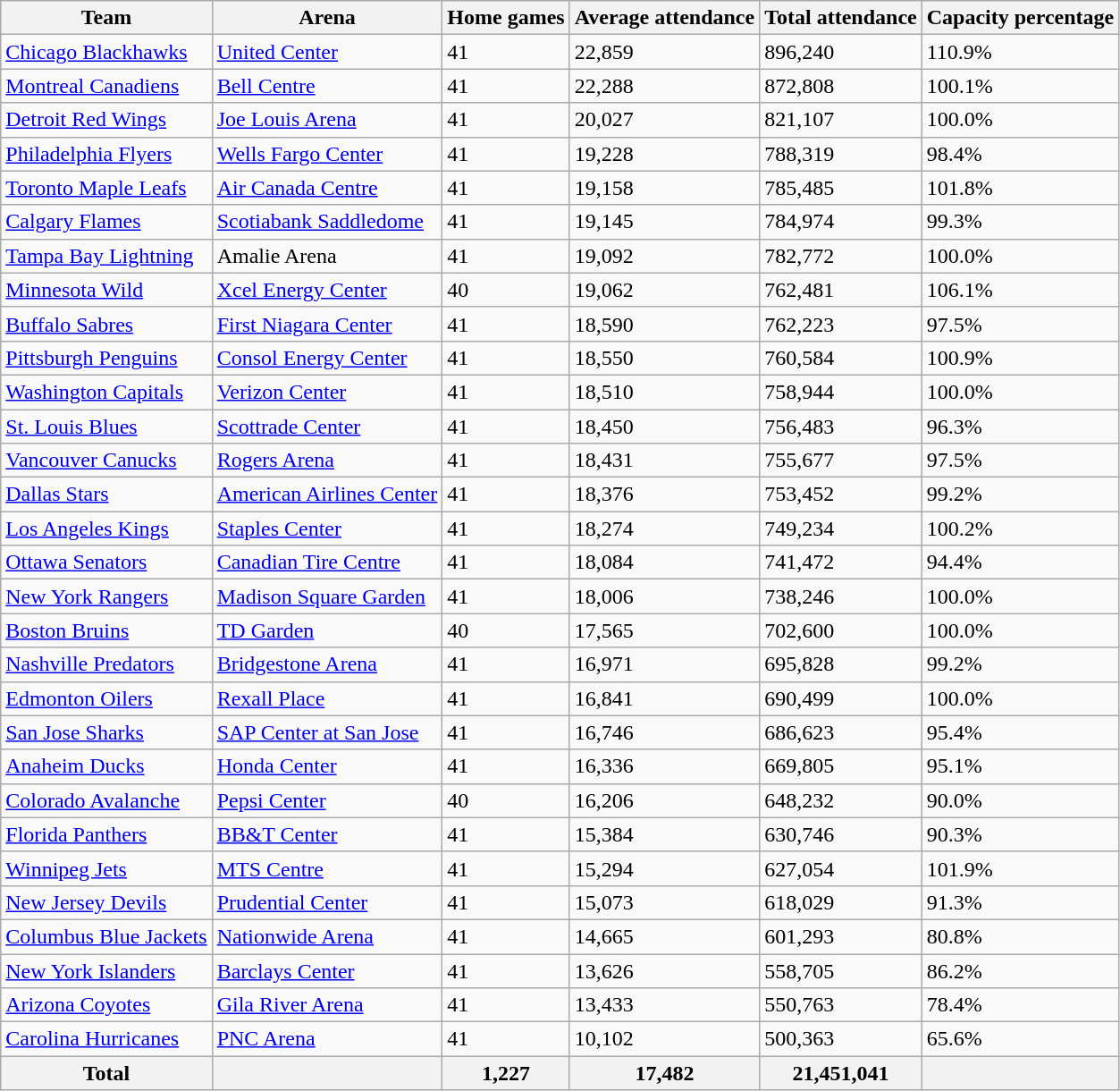<table class="wikitable sortable">
<tr>
<th>Team</th>
<th>Arena</th>
<th>Home games</th>
<th>Average attendance</th>
<th>Total attendance</th>
<th data-sort-type="number">Capacity percentage</th>
</tr>
<tr>
<td><a href='#'>Chicago Blackhawks</a></td>
<td><a href='#'>United Center</a></td>
<td>41</td>
<td>22,859</td>
<td>896,240</td>
<td>110.9% </td>
</tr>
<tr>
<td><a href='#'>Montreal Canadiens</a></td>
<td><a href='#'>Bell Centre</a></td>
<td>41</td>
<td>22,288</td>
<td>872,808</td>
<td>100.1%</td>
</tr>
<tr>
<td><a href='#'>Detroit Red Wings</a></td>
<td><a href='#'>Joe Louis Arena</a></td>
<td>41</td>
<td>20,027</td>
<td>821,107</td>
<td>100.0%</td>
</tr>
<tr>
<td><a href='#'>Philadelphia Flyers</a></td>
<td><a href='#'>Wells Fargo Center</a></td>
<td>41</td>
<td>19,228</td>
<td>788,319</td>
<td>98.4%</td>
</tr>
<tr>
<td><a href='#'>Toronto Maple Leafs</a></td>
<td><a href='#'>Air Canada Centre</a></td>
<td>41</td>
<td>19,158</td>
<td>785,485</td>
<td>101.8%</td>
</tr>
<tr>
<td><a href='#'>Calgary Flames</a></td>
<td><a href='#'>Scotiabank Saddledome</a></td>
<td>41</td>
<td>19,145</td>
<td>784,974</td>
<td>99.3%</td>
</tr>
<tr>
<td><a href='#'>Tampa Bay Lightning</a></td>
<td>Amalie Arena</td>
<td>41</td>
<td>19,092</td>
<td>782,772</td>
<td>100.0%</td>
</tr>
<tr>
<td><a href='#'>Minnesota Wild</a></td>
<td><a href='#'>Xcel Energy Center</a></td>
<td>40</td>
<td>19,062</td>
<td>762,481</td>
<td>106.1%</td>
</tr>
<tr>
<td><a href='#'>Buffalo Sabres</a></td>
<td><a href='#'>First Niagara Center</a></td>
<td>41</td>
<td>18,590</td>
<td>762,223</td>
<td>97.5%</td>
</tr>
<tr>
<td><a href='#'>Pittsburgh Penguins</a></td>
<td><a href='#'>Consol Energy Center</a></td>
<td>41</td>
<td>18,550</td>
<td>760,584</td>
<td>100.9%</td>
</tr>
<tr>
<td><a href='#'>Washington Capitals</a></td>
<td><a href='#'>Verizon Center</a></td>
<td>41</td>
<td>18,510</td>
<td>758,944</td>
<td>100.0%</td>
</tr>
<tr>
<td><a href='#'>St. Louis Blues</a></td>
<td><a href='#'>Scottrade Center</a></td>
<td>41</td>
<td>18,450</td>
<td>756,483</td>
<td>96.3%</td>
</tr>
<tr>
<td><a href='#'>Vancouver Canucks</a></td>
<td><a href='#'>Rogers Arena</a></td>
<td>41</td>
<td>18,431</td>
<td>755,677</td>
<td>97.5%</td>
</tr>
<tr>
<td><a href='#'>Dallas Stars</a></td>
<td><a href='#'>American Airlines Center</a></td>
<td>41</td>
<td>18,376</td>
<td>753,452</td>
<td>99.2%</td>
</tr>
<tr>
<td><a href='#'>Los Angeles Kings</a></td>
<td><a href='#'>Staples Center</a></td>
<td>41</td>
<td>18,274</td>
<td>749,234</td>
<td>100.2%</td>
</tr>
<tr>
<td><a href='#'>Ottawa Senators</a></td>
<td><a href='#'>Canadian Tire Centre</a></td>
<td>41</td>
<td>18,084</td>
<td>741,472</td>
<td>94.4%</td>
</tr>
<tr>
<td><a href='#'>New York Rangers</a></td>
<td><a href='#'>Madison Square Garden</a></td>
<td>41</td>
<td>18,006</td>
<td>738,246</td>
<td>100.0%</td>
</tr>
<tr>
<td><a href='#'>Boston Bruins</a></td>
<td><a href='#'>TD Garden</a></td>
<td>40</td>
<td>17,565</td>
<td>702,600</td>
<td>100.0%</td>
</tr>
<tr>
<td><a href='#'>Nashville Predators</a></td>
<td><a href='#'>Bridgestone Arena</a></td>
<td>41</td>
<td>16,971</td>
<td>695,828</td>
<td>99.2%</td>
</tr>
<tr>
<td><a href='#'>Edmonton Oilers</a></td>
<td><a href='#'>Rexall Place</a></td>
<td>41</td>
<td>16,841</td>
<td>690,499</td>
<td>100.0%</td>
</tr>
<tr>
<td><a href='#'>San Jose Sharks</a></td>
<td><a href='#'>SAP Center at San Jose</a></td>
<td>41</td>
<td>16,746</td>
<td>686,623</td>
<td>95.4%</td>
</tr>
<tr>
<td><a href='#'>Anaheim Ducks</a></td>
<td><a href='#'>Honda Center</a></td>
<td>41</td>
<td>16,336</td>
<td>669,805</td>
<td>95.1%</td>
</tr>
<tr>
<td><a href='#'>Colorado Avalanche</a></td>
<td><a href='#'>Pepsi Center</a></td>
<td>40</td>
<td>16,206</td>
<td>648,232</td>
<td>90.0%</td>
</tr>
<tr>
<td><a href='#'>Florida Panthers</a></td>
<td><a href='#'>BB&T Center</a></td>
<td>41</td>
<td>15,384</td>
<td>630,746</td>
<td>90.3%</td>
</tr>
<tr>
<td><a href='#'>Winnipeg Jets</a></td>
<td><a href='#'>MTS Centre</a></td>
<td>41</td>
<td>15,294</td>
<td>627,054</td>
<td>101.9%</td>
</tr>
<tr>
<td><a href='#'>New Jersey Devils</a></td>
<td><a href='#'>Prudential Center</a></td>
<td>41</td>
<td>15,073</td>
<td>618,029</td>
<td>91.3%</td>
</tr>
<tr>
<td><a href='#'>Columbus Blue Jackets</a></td>
<td><a href='#'>Nationwide Arena</a></td>
<td>41</td>
<td>14,665</td>
<td>601,293</td>
<td>80.8%</td>
</tr>
<tr>
<td><a href='#'>New York Islanders</a></td>
<td><a href='#'>Barclays Center</a></td>
<td>41</td>
<td>13,626</td>
<td>558,705</td>
<td>86.2%</td>
</tr>
<tr>
<td><a href='#'>Arizona Coyotes</a></td>
<td><a href='#'>Gila River Arena</a></td>
<td>41</td>
<td>13,433</td>
<td>550,763</td>
<td>78.4%</td>
</tr>
<tr>
<td><a href='#'>Carolina Hurricanes</a></td>
<td><a href='#'>PNC Arena</a></td>
<td>41</td>
<td>10,102</td>
<td>500,363</td>
<td>65.6%</td>
</tr>
<tr>
<th>Total</th>
<th></th>
<th>1,227</th>
<th>17,482</th>
<th>21,451,041</th>
<th></th>
</tr>
</table>
